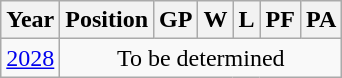<table class="wikitable" style="text-align: center;">
<tr>
<th>Year</th>
<th>Position</th>
<th>GP</th>
<th>W</th>
<th>L</th>
<th>PF</th>
<th>PA</th>
</tr>
<tr>
<td> <a href='#'>2028</a></td>
<td colspan=6>To be determined</td>
</tr>
</table>
